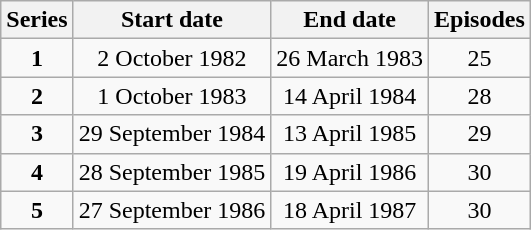<table class="wikitable" style="text-align:center;">
<tr>
<th>Series</th>
<th>Start date</th>
<th>End date</th>
<th>Episodes</th>
</tr>
<tr>
<td><strong>1</strong></td>
<td>2 October 1982</td>
<td>26 March 1983</td>
<td>25</td>
</tr>
<tr>
<td><strong>2</strong></td>
<td>1 October 1983</td>
<td>14 April 1984</td>
<td>28</td>
</tr>
<tr>
<td><strong>3</strong></td>
<td>29 September 1984</td>
<td>13 April 1985</td>
<td>29</td>
</tr>
<tr>
<td><strong>4</strong></td>
<td>28 September 1985</td>
<td>19 April 1986</td>
<td>30</td>
</tr>
<tr>
<td><strong>5</strong></td>
<td>27 September 1986</td>
<td>18 April 1987</td>
<td>30</td>
</tr>
</table>
